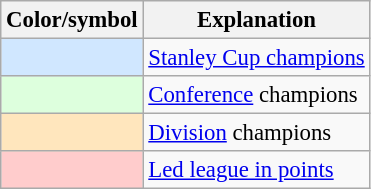<table class="wikitable" style="font-size:95%">
<tr>
<th scope="col">Color/symbol</th>
<th scope="col">Explanation</th>
</tr>
<tr>
<th scope="row" style="background:#D0E7FF"></th>
<td><a href='#'>Stanley Cup champions</a></td>
</tr>
<tr>
<th scope="row" style="background:#DDFFDD"></th>
<td><a href='#'>Conference</a> champions</td>
</tr>
<tr>
<th scope="row" style="background:#FFE6BD"></th>
<td><a href='#'>Division</a> champions</td>
</tr>
<tr>
<th scope="row" style="background:#FFCCCC"></th>
<td><a href='#'>Led league in points</a></td>
</tr>
</table>
